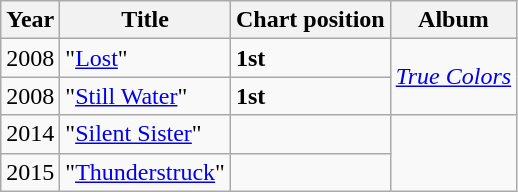<table class="wikitable">
<tr>
<th>Year</th>
<th>Title</th>
<th>Chart position </th>
<th>Album</th>
</tr>
<tr>
<td>2008</td>
<td>"<a href='#'>Lost</a>"</td>
<td><strong>1st</strong></td>
<td rowspan="2"><em><a href='#'>True Colors</a></em></td>
</tr>
<tr>
<td>2008</td>
<td>"<a href='#'>Still Water</a>"</td>
<td><strong>1st</strong></td>
</tr>
<tr>
<td>2014</td>
<td>"<a href='#'>Silent Sister</a>"</td>
<td></td>
</tr>
<tr>
<td>2015</td>
<td>"<a href='#'>Thunderstruck</a>"</td>
<td></td>
</tr>
</table>
